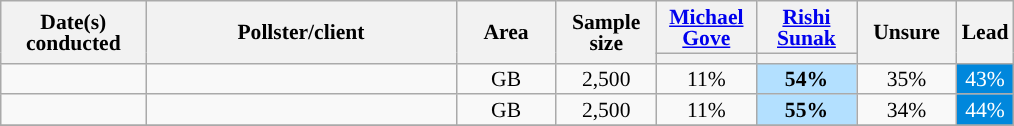<table class="wikitable collapsible sortable mw-datatable" style="text-align:center;font-size:90%;line-height:14px">
<tr>
<th style="width:90px;" rowspan="2" class="unsortable">Date(s)<br>conducted</th>
<th style="width:200px;" rowspan="2">Pollster/client</th>
<th style="width:60px;" rowspan="2">Area</th>
<th style="width:60px;" rowspan="2">Sample size</th>
<th style="width:60px;" class="unsortable"><a href='#'>Michael Gove</a></th>
<th style="width:60px;" class="unsortable"><a href='#'>Rishi Sunak</a></th>
<th style="width:60px;" rowspan="2" class="unsortable">Unsure</th>
<th class="unsortable" style="width:20px;" rowspan="2">Lead</th>
</tr>
<tr>
<th class="unsortable" style="color:inherit;background:"></th>
<th class="unsortable" style="color:inherit;background:"></th>
</tr>
<tr>
<td></td>
<td></td>
<td>GB</td>
<td>2,500</td>
<td>11%</td>
<td style="background:#B3E0FF"><strong>54%</strong></td>
<td>35%</td>
<td style="background:#0087DC; color:white;">43%</td>
</tr>
<tr>
<td></td>
<td></td>
<td>GB</td>
<td>2,500</td>
<td>11%</td>
<td style="background:#B3E0FF"><strong>55%</strong></td>
<td>34%</td>
<td style="background:#0087DC; color:white;">44%</td>
</tr>
<tr>
</tr>
</table>
